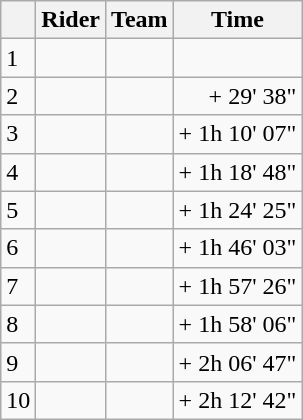<table class="wikitable">
<tr>
<th></th>
<th>Rider</th>
<th>Team</th>
<th>Time</th>
</tr>
<tr>
<td>1</td>
<td> </td>
<td></td>
<td align="right"></td>
</tr>
<tr>
<td>2</td>
<td></td>
<td></td>
<td align="right">+ 29' 38"</td>
</tr>
<tr>
<td>3</td>
<td></td>
<td></td>
<td align="right">+ 1h 10' 07"</td>
</tr>
<tr>
<td>4</td>
<td></td>
<td></td>
<td align="right">+ 1h 18' 48"</td>
</tr>
<tr>
<td>5</td>
<td></td>
<td></td>
<td align="right">+ 1h 24' 25"</td>
</tr>
<tr>
<td>6</td>
<td></td>
<td></td>
<td align="right">+ 1h 46' 03"</td>
</tr>
<tr>
<td>7</td>
<td></td>
<td></td>
<td align="right">+ 1h 57' 26"</td>
</tr>
<tr>
<td>8</td>
<td></td>
<td></td>
<td align="right">+ 1h 58' 06"</td>
</tr>
<tr>
<td>9</td>
<td></td>
<td></td>
<td align="right">+ 2h 06' 47"</td>
</tr>
<tr>
<td>10</td>
<td></td>
<td></td>
<td align="right">+ 2h 12' 42"</td>
</tr>
</table>
